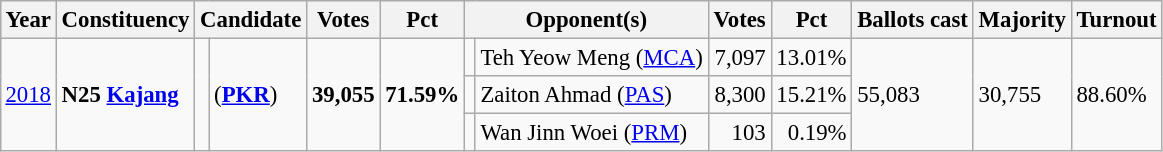<table class="wikitable" style="margin:0.5em ; font-size:95%">
<tr>
<th>Year</th>
<th>Constituency</th>
<th colspan=2>Candidate</th>
<th>Votes</th>
<th>Pct</th>
<th colspan=2>Opponent(s)</th>
<th>Votes</th>
<th>Pct</th>
<th>Ballots cast</th>
<th>Majority</th>
<th>Turnout</th>
</tr>
<tr>
<td rowspan=4><a href='#'>2018</a></td>
<td rowspan=3><strong>N25 <a href='#'>Kajang</a></strong></td>
<td rowspan=4 ></td>
<td rowspan=4> (<a href='#'><strong>PKR</strong></a>)</td>
<td rowspan=4 align="right"><strong>39,055</strong></td>
<td rowspan=4><strong>71.59%</strong></td>
<td></td>
<td>Teh Yeow Meng (<a href='#'>MCA</a>)</td>
<td align="right">7,097</td>
<td>13.01%</td>
<td rowspan=4>55,083</td>
<td rowspan=4>30,755</td>
<td rowspan=4>88.60%</td>
</tr>
<tr>
<td></td>
<td>Zaiton Ahmad (<a href='#'>PAS</a>)</td>
<td align="right">8,300</td>
<td>15.21%</td>
</tr>
<tr>
<td bgcolor=></td>
<td>Wan Jinn Woei (<a href='#'>PRM</a>)</td>
<td align="right">103</td>
<td align=right>0.19%</td>
</tr>
</table>
